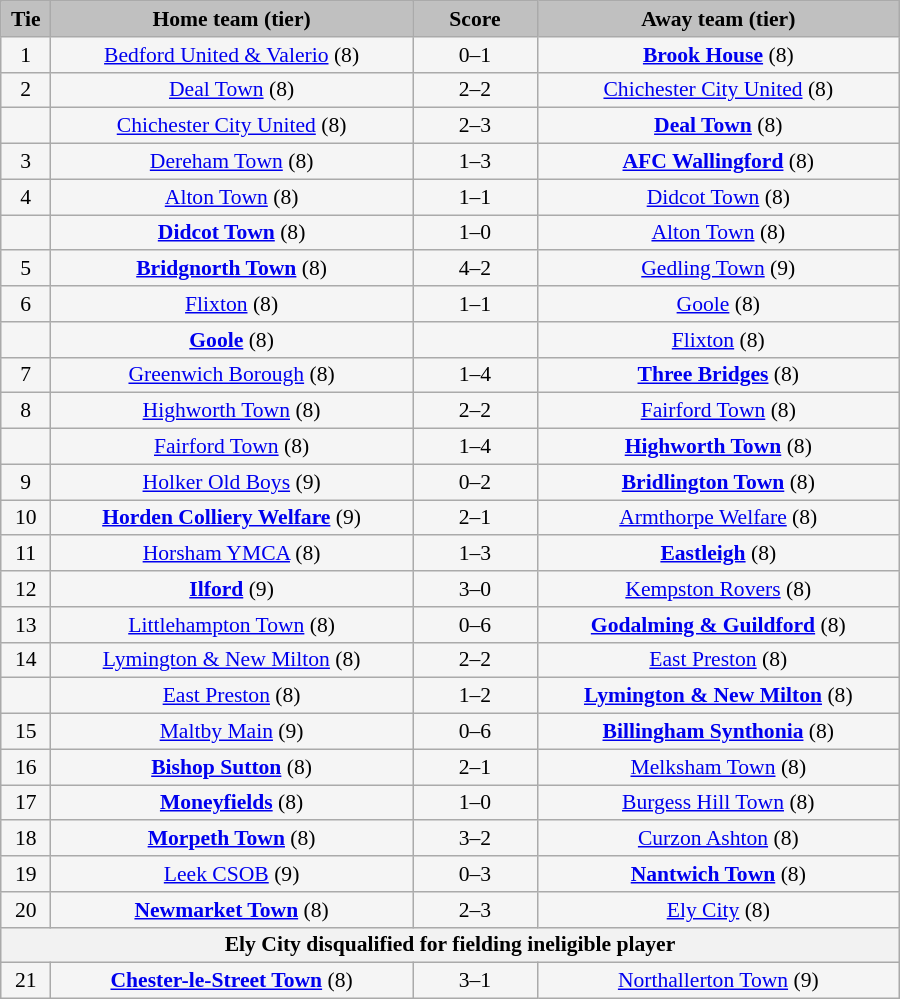<table class="wikitable" style="width: 600px; background:WhiteSmoke; text-align:center; font-size:90%">
<tr>
<td scope="col" style="width:  5.00%; background:silver;"><strong>Tie</strong></td>
<td scope="col" style="width: 36.25%; background:silver;"><strong>Home team (tier)</strong></td>
<td scope="col" style="width: 12.50%; background:silver;"><strong>Score</strong></td>
<td scope="col" style="width: 36.25%; background:silver;"><strong>Away team (tier)</strong></td>
</tr>
<tr>
<td>1</td>
<td><a href='#'>Bedford United & Valerio</a> (8)</td>
<td>0–1</td>
<td><strong><a href='#'>Brook House</a></strong> (8)</td>
</tr>
<tr>
<td>2</td>
<td><a href='#'>Deal Town</a> (8)</td>
<td>2–2</td>
<td><a href='#'>Chichester City United</a> (8)</td>
</tr>
<tr>
<td><em></em></td>
<td><a href='#'>Chichester City United</a> (8)</td>
<td>2–3</td>
<td><strong><a href='#'>Deal Town</a></strong> (8)</td>
</tr>
<tr>
<td>3</td>
<td><a href='#'>Dereham Town</a> (8)</td>
<td>1–3</td>
<td><strong><a href='#'>AFC Wallingford</a></strong> (8)</td>
</tr>
<tr>
<td>4</td>
<td><a href='#'>Alton Town</a> (8)</td>
<td>1–1</td>
<td><a href='#'>Didcot Town</a> (8)</td>
</tr>
<tr>
<td><em></em></td>
<td><strong><a href='#'>Didcot Town</a></strong> (8)</td>
<td>1–0</td>
<td><a href='#'>Alton Town</a> (8)</td>
</tr>
<tr>
<td>5</td>
<td><strong><a href='#'>Bridgnorth Town</a></strong> (8)</td>
<td>4–2</td>
<td><a href='#'>Gedling Town</a> (9)</td>
</tr>
<tr>
<td>6</td>
<td><a href='#'>Flixton</a> (8)</td>
<td>1–1</td>
<td><a href='#'>Goole</a> (8)</td>
</tr>
<tr>
<td><em></em></td>
<td><strong><a href='#'>Goole</a></strong> (8)</td>
<td></td>
<td><a href='#'>Flixton</a> (8)</td>
</tr>
<tr>
<td>7</td>
<td><a href='#'>Greenwich Borough</a> (8)</td>
<td>1–4</td>
<td><strong><a href='#'>Three Bridges</a></strong> (8)</td>
</tr>
<tr>
<td>8</td>
<td><a href='#'>Highworth Town</a> (8)</td>
<td>2–2</td>
<td><a href='#'>Fairford Town</a> (8)</td>
</tr>
<tr>
<td><em></em></td>
<td><a href='#'>Fairford Town</a> (8)</td>
<td>1–4</td>
<td><strong><a href='#'>Highworth Town</a></strong> (8)</td>
</tr>
<tr>
<td>9</td>
<td><a href='#'>Holker Old Boys</a> (9)</td>
<td>0–2</td>
<td><strong><a href='#'>Bridlington Town</a></strong> (8)</td>
</tr>
<tr>
<td>10</td>
<td><strong><a href='#'>Horden Colliery Welfare</a></strong> (9)</td>
<td>2–1</td>
<td><a href='#'>Armthorpe Welfare</a> (8)</td>
</tr>
<tr>
<td>11</td>
<td><a href='#'>Horsham YMCA</a> (8)</td>
<td>1–3</td>
<td><strong><a href='#'>Eastleigh</a></strong> (8)</td>
</tr>
<tr>
<td>12</td>
<td><strong><a href='#'>Ilford</a></strong> (9)</td>
<td>3–0</td>
<td><a href='#'>Kempston Rovers</a> (8)</td>
</tr>
<tr>
<td>13</td>
<td><a href='#'>Littlehampton Town</a> (8)</td>
<td>0–6</td>
<td><strong><a href='#'>Godalming & Guildford</a></strong> (8)</td>
</tr>
<tr>
<td>14</td>
<td><a href='#'>Lymington & New Milton</a> (8)</td>
<td>2–2</td>
<td><a href='#'>East Preston</a> (8)</td>
</tr>
<tr>
<td><em></em></td>
<td><a href='#'>East Preston</a> (8)</td>
<td>1–2</td>
<td><strong><a href='#'>Lymington & New Milton</a></strong> (8)</td>
</tr>
<tr>
<td>15</td>
<td><a href='#'>Maltby Main</a> (9)</td>
<td>0–6</td>
<td><strong><a href='#'>Billingham Synthonia</a></strong> (8)</td>
</tr>
<tr>
<td>16</td>
<td><strong><a href='#'>Bishop Sutton</a></strong> (8)</td>
<td>2–1</td>
<td><a href='#'>Melksham Town</a> (8)</td>
</tr>
<tr>
<td>17</td>
<td><strong><a href='#'>Moneyfields</a></strong> (8)</td>
<td>1–0</td>
<td><a href='#'>Burgess Hill Town</a> (8)</td>
</tr>
<tr>
<td>18</td>
<td><strong><a href='#'>Morpeth Town</a></strong> (8)</td>
<td>3–2</td>
<td><a href='#'>Curzon Ashton</a> (8)</td>
</tr>
<tr>
<td>19</td>
<td><a href='#'>Leek CSOB</a> (9)</td>
<td>0–3</td>
<td><strong><a href='#'>Nantwich Town</a></strong> (8)</td>
</tr>
<tr>
<td>20</td>
<td><strong><a href='#'>Newmarket Town</a></strong> (8)</td>
<td>2–3</td>
<td><a href='#'>Ely City</a> (8)</td>
</tr>
<tr>
<th colspan="5">Ely City disqualified for fielding ineligible player</th>
</tr>
<tr>
<td>21</td>
<td><strong><a href='#'>Chester-le-Street Town</a></strong> (8)</td>
<td>3–1</td>
<td><a href='#'>Northallerton Town</a> (9)</td>
</tr>
</table>
